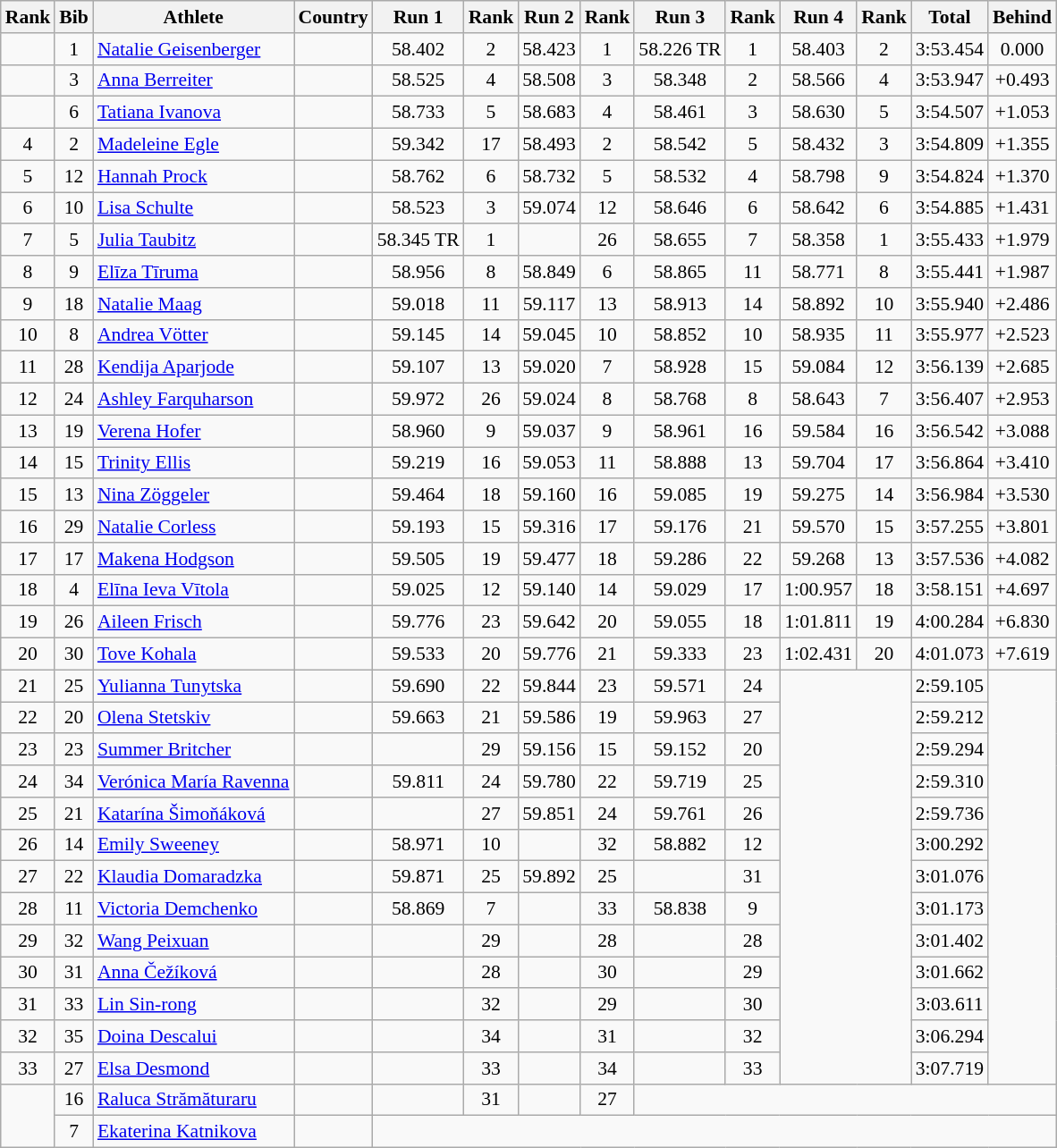<table class="wikitable sortable" style="text-align:center; font-size:90%">
<tr>
<th>Rank</th>
<th>Bib</th>
<th>Athlete</th>
<th>Country</th>
<th>Run 1</th>
<th>Rank</th>
<th>Run 2</th>
<th>Rank</th>
<th>Run 3</th>
<th>Rank</th>
<th>Run 4</th>
<th>Rank</th>
<th>Total</th>
<th>Behind</th>
</tr>
<tr>
<td></td>
<td>1</td>
<td align=left><a href='#'>Natalie Geisenberger</a></td>
<td align=left></td>
<td>58.402</td>
<td>2</td>
<td>58.423</td>
<td>1</td>
<td>58.226 TR</td>
<td>1</td>
<td>58.403</td>
<td>2</td>
<td>3:53.454</td>
<td>0.000</td>
</tr>
<tr>
<td></td>
<td>3</td>
<td align=left><a href='#'>Anna Berreiter</a></td>
<td align=left></td>
<td>58.525</td>
<td>4</td>
<td>58.508</td>
<td>3</td>
<td>58.348</td>
<td>2</td>
<td>58.566</td>
<td>4</td>
<td>3:53.947</td>
<td>+0.493</td>
</tr>
<tr>
<td></td>
<td>6</td>
<td align=left><a href='#'>Tatiana Ivanova</a></td>
<td align=left></td>
<td>58.733</td>
<td>5</td>
<td>58.683</td>
<td>4</td>
<td>58.461</td>
<td>3</td>
<td>58.630</td>
<td>5</td>
<td>3:54.507</td>
<td>+1.053</td>
</tr>
<tr>
<td>4</td>
<td>2</td>
<td align=left><a href='#'>Madeleine Egle</a></td>
<td align=left></td>
<td>59.342</td>
<td>17</td>
<td>58.493</td>
<td>2</td>
<td>58.542</td>
<td>5</td>
<td>58.432</td>
<td>3</td>
<td>3:54.809</td>
<td>+1.355</td>
</tr>
<tr>
<td>5</td>
<td>12</td>
<td align=left><a href='#'>Hannah Prock</a></td>
<td align=left></td>
<td>58.762</td>
<td>6</td>
<td>58.732</td>
<td>5</td>
<td>58.532</td>
<td>4</td>
<td>58.798</td>
<td>9</td>
<td>3:54.824</td>
<td>+1.370</td>
</tr>
<tr>
<td>6</td>
<td>10</td>
<td align=left><a href='#'>Lisa Schulte</a></td>
<td align=left></td>
<td>58.523</td>
<td>3</td>
<td>59.074</td>
<td>12</td>
<td>58.646</td>
<td>6</td>
<td>58.642</td>
<td>6</td>
<td>3:54.885</td>
<td>+1.431</td>
</tr>
<tr>
<td>7</td>
<td>5</td>
<td align=left><a href='#'>Julia Taubitz</a></td>
<td align=left></td>
<td>58.345 TR</td>
<td>1</td>
<td></td>
<td>26</td>
<td>58.655</td>
<td>7</td>
<td>58.358</td>
<td>1</td>
<td>3:55.433</td>
<td>+1.979</td>
</tr>
<tr>
<td>8</td>
<td>9</td>
<td align=left><a href='#'>Elīza Tīruma</a></td>
<td align=left></td>
<td>58.956</td>
<td>8</td>
<td>58.849</td>
<td>6</td>
<td>58.865</td>
<td>11</td>
<td>58.771</td>
<td>8</td>
<td>3:55.441</td>
<td>+1.987</td>
</tr>
<tr>
<td>9</td>
<td>18</td>
<td align=left><a href='#'>Natalie Maag</a></td>
<td align=left></td>
<td>59.018</td>
<td>11</td>
<td>59.117</td>
<td>13</td>
<td>58.913</td>
<td>14</td>
<td>58.892</td>
<td>10</td>
<td>3:55.940</td>
<td>+2.486</td>
</tr>
<tr>
<td>10</td>
<td>8</td>
<td align=left><a href='#'>Andrea Vötter</a></td>
<td align=left></td>
<td>59.145</td>
<td>14</td>
<td>59.045</td>
<td>10</td>
<td>58.852</td>
<td>10</td>
<td>58.935</td>
<td>11</td>
<td>3:55.977</td>
<td>+2.523</td>
</tr>
<tr>
<td>11</td>
<td>28</td>
<td align=left><a href='#'>Kendija Aparjode</a></td>
<td align=left></td>
<td>59.107</td>
<td>13</td>
<td>59.020</td>
<td>7</td>
<td>58.928</td>
<td>15</td>
<td>59.084</td>
<td>12</td>
<td>3:56.139</td>
<td>+2.685</td>
</tr>
<tr>
<td>12</td>
<td>24</td>
<td align=left><a href='#'>Ashley Farquharson</a></td>
<td align=left></td>
<td>59.972</td>
<td>26</td>
<td>59.024</td>
<td>8</td>
<td>58.768</td>
<td>8</td>
<td>58.643</td>
<td>7</td>
<td>3:56.407</td>
<td>+2.953</td>
</tr>
<tr>
<td>13</td>
<td>19</td>
<td align=left><a href='#'>Verena Hofer</a></td>
<td align=left></td>
<td>58.960</td>
<td>9</td>
<td>59.037</td>
<td>9</td>
<td>58.961</td>
<td>16</td>
<td>59.584</td>
<td>16</td>
<td>3:56.542</td>
<td>+3.088</td>
</tr>
<tr>
<td>14</td>
<td>15</td>
<td align=left><a href='#'>Trinity Ellis</a></td>
<td align=left></td>
<td>59.219</td>
<td>16</td>
<td>59.053</td>
<td>11</td>
<td>58.888</td>
<td>13</td>
<td>59.704</td>
<td>17</td>
<td>3:56.864</td>
<td>+3.410</td>
</tr>
<tr>
<td>15</td>
<td>13</td>
<td align=left><a href='#'>Nina Zöggeler</a></td>
<td align=left></td>
<td>59.464</td>
<td>18</td>
<td>59.160</td>
<td>16</td>
<td>59.085</td>
<td>19</td>
<td>59.275</td>
<td>14</td>
<td>3:56.984</td>
<td>+3.530</td>
</tr>
<tr>
<td>16</td>
<td>29</td>
<td align=left><a href='#'>Natalie Corless</a></td>
<td align=left></td>
<td>59.193</td>
<td>15</td>
<td>59.316</td>
<td>17</td>
<td>59.176</td>
<td>21</td>
<td>59.570</td>
<td>15</td>
<td>3:57.255</td>
<td>+3.801</td>
</tr>
<tr>
<td>17</td>
<td>17</td>
<td align=left><a href='#'>Makena Hodgson</a></td>
<td align=left></td>
<td>59.505</td>
<td>19</td>
<td>59.477</td>
<td>18</td>
<td>59.286</td>
<td>22</td>
<td>59.268</td>
<td>13</td>
<td>3:57.536</td>
<td>+4.082</td>
</tr>
<tr>
<td>18</td>
<td>4</td>
<td align=left><a href='#'>Elīna Ieva Vītola</a></td>
<td align=left></td>
<td>59.025</td>
<td>12</td>
<td>59.140</td>
<td>14</td>
<td>59.029</td>
<td>17</td>
<td>1:00.957</td>
<td>18</td>
<td>3:58.151</td>
<td>+4.697</td>
</tr>
<tr>
<td>19</td>
<td>26</td>
<td align=left><a href='#'>Aileen Frisch</a></td>
<td align=left></td>
<td>59.776</td>
<td>23</td>
<td>59.642</td>
<td>20</td>
<td>59.055</td>
<td>18</td>
<td>1:01.811</td>
<td>19</td>
<td>4:00.284</td>
<td>+6.830</td>
</tr>
<tr>
<td>20</td>
<td>30</td>
<td align=left><a href='#'>Tove Kohala</a></td>
<td align=left></td>
<td>59.533</td>
<td>20</td>
<td>59.776</td>
<td>21</td>
<td>59.333</td>
<td>23</td>
<td>1:02.431</td>
<td>20</td>
<td>4:01.073</td>
<td>+7.619</td>
</tr>
<tr>
<td>21</td>
<td>25</td>
<td align=left><a href='#'>Yulianna Tunytska</a></td>
<td align=left></td>
<td>59.690</td>
<td>22</td>
<td>59.844</td>
<td>23</td>
<td>59.571</td>
<td>24</td>
<td rowspan=13 colspan=2></td>
<td>2:59.105</td>
<td rowspan=13></td>
</tr>
<tr>
<td>22</td>
<td>20</td>
<td align=left><a href='#'>Olena Stetskiv</a></td>
<td align=left></td>
<td>59.663</td>
<td>21</td>
<td>59.586</td>
<td>19</td>
<td>59.963</td>
<td>27</td>
<td>2:59.212</td>
</tr>
<tr>
<td>23</td>
<td>23</td>
<td align=left><a href='#'>Summer Britcher</a></td>
<td align=left></td>
<td></td>
<td>29</td>
<td>59.156</td>
<td>15</td>
<td>59.152</td>
<td>20</td>
<td>2:59.294</td>
</tr>
<tr>
<td>24</td>
<td>34</td>
<td align=left><a href='#'>Verónica María Ravenna</a></td>
<td align=left></td>
<td>59.811</td>
<td>24</td>
<td>59.780</td>
<td>22</td>
<td>59.719</td>
<td>25</td>
<td>2:59.310</td>
</tr>
<tr>
<td>25</td>
<td>21</td>
<td align=left><a href='#'>Katarína Šimoňáková</a></td>
<td align=left></td>
<td></td>
<td>27</td>
<td>59.851</td>
<td>24</td>
<td>59.761</td>
<td>26</td>
<td>2:59.736</td>
</tr>
<tr>
<td>26</td>
<td>14</td>
<td align=left><a href='#'>Emily Sweeney</a></td>
<td align=left></td>
<td>58.971</td>
<td>10</td>
<td></td>
<td>32</td>
<td>58.882</td>
<td>12</td>
<td>3:00.292</td>
</tr>
<tr>
<td>27</td>
<td>22</td>
<td align=left><a href='#'>Klaudia Domaradzka</a></td>
<td align=left></td>
<td>59.871</td>
<td>25</td>
<td>59.892</td>
<td>25</td>
<td></td>
<td>31</td>
<td>3:01.076</td>
</tr>
<tr>
<td>28</td>
<td>11</td>
<td align=left><a href='#'>Victoria Demchenko</a></td>
<td align=left></td>
<td>58.869</td>
<td>7</td>
<td></td>
<td>33</td>
<td>58.838</td>
<td>9</td>
<td>3:01.173</td>
</tr>
<tr>
<td>29</td>
<td>32</td>
<td align=left><a href='#'>Wang Peixuan</a></td>
<td align=left></td>
<td></td>
<td>29</td>
<td></td>
<td>28</td>
<td></td>
<td>28</td>
<td>3:01.402</td>
</tr>
<tr>
<td>30</td>
<td>31</td>
<td align=left><a href='#'>Anna Čežíková</a></td>
<td align=left></td>
<td></td>
<td>28</td>
<td></td>
<td>30</td>
<td></td>
<td>29</td>
<td>3:01.662</td>
</tr>
<tr>
<td>31</td>
<td>33</td>
<td align=left><a href='#'>Lin Sin-rong</a></td>
<td align=left></td>
<td></td>
<td>32</td>
<td></td>
<td>29</td>
<td></td>
<td>30</td>
<td>3:03.611</td>
</tr>
<tr>
<td>32</td>
<td>35</td>
<td align=left><a href='#'>Doina Descalui</a></td>
<td align=left></td>
<td></td>
<td>34</td>
<td></td>
<td>31</td>
<td></td>
<td>32</td>
<td>3:06.294</td>
</tr>
<tr>
<td>33</td>
<td>27</td>
<td align=left><a href='#'>Elsa Desmond</a></td>
<td align=left></td>
<td></td>
<td>33</td>
<td></td>
<td>34</td>
<td></td>
<td>33</td>
<td>3:07.719</td>
</tr>
<tr>
<td rowspan=2></td>
<td>16</td>
<td align=left><a href='#'>Raluca Strămăturaru</a></td>
<td align=left></td>
<td></td>
<td>31</td>
<td></td>
<td>27</td>
<td colspan=6></td>
</tr>
<tr>
<td>7</td>
<td align=left><a href='#'>Ekaterina Katnikova</a></td>
<td align=left></td>
<td colspan=10></td>
</tr>
</table>
